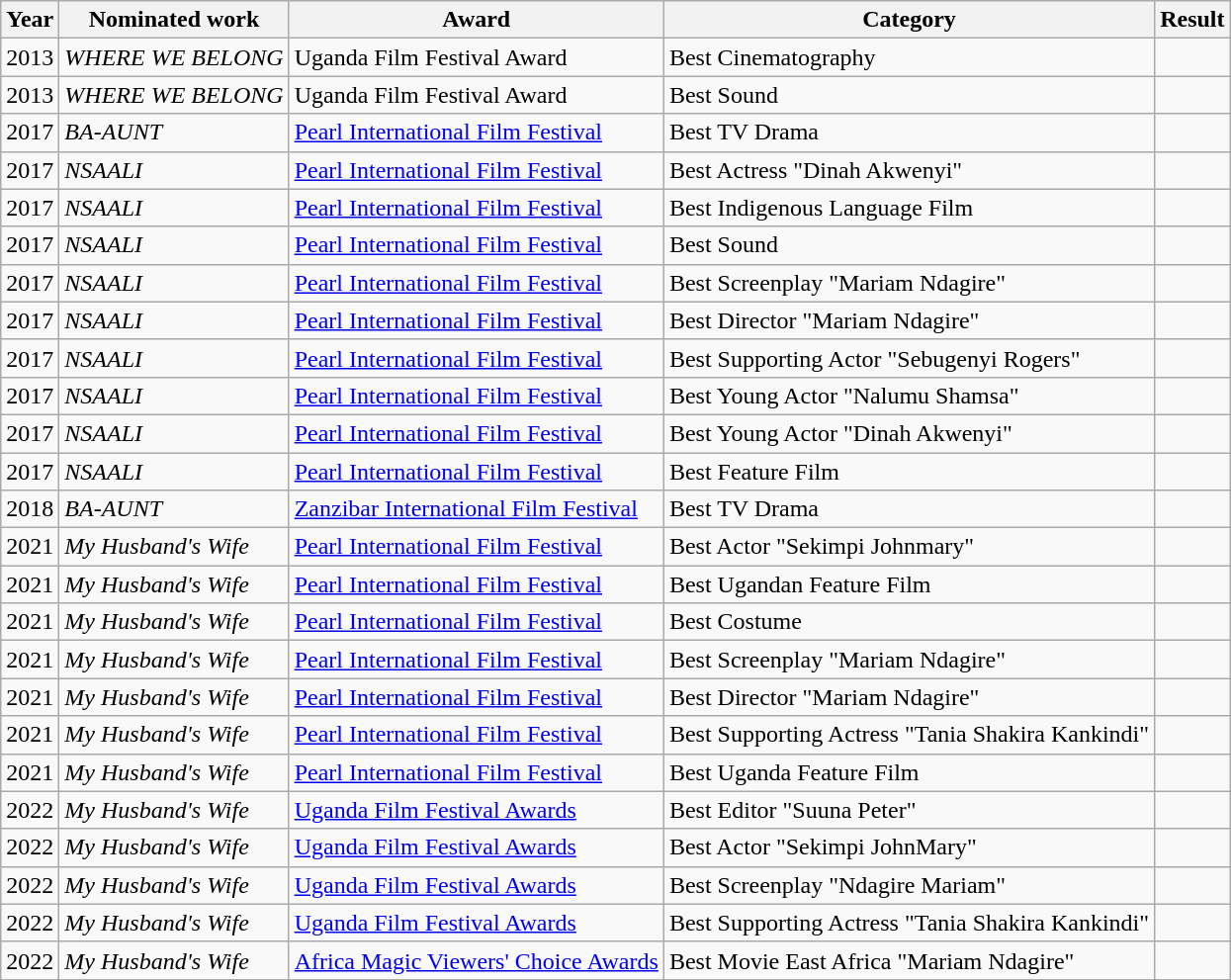<table class="wikitable sortable">
<tr>
<th>Year</th>
<th>Nominated work</th>
<th>Award</th>
<th>Category</th>
<th>Result</th>
</tr>
<tr>
<td style="text-align:center;">2013</td>
<td><em>WHERE WE BELONG</em></td>
<td>Uganda Film Festival Award</td>
<td>Best Cinematography</td>
<td></td>
</tr>
<tr>
<td style="text-align:center;">2013</td>
<td><em>WHERE WE BELONG</em></td>
<td>Uganda Film Festival Award</td>
<td>Best Sound</td>
<td></td>
</tr>
<tr>
<td style="text-align:center;">2017</td>
<td><em>BA-AUNT</em></td>
<td><a href='#'>Pearl International Film Festival</a></td>
<td>Best TV Drama</td>
<td></td>
</tr>
<tr>
<td style="text-align:center;">2017</td>
<td><em>NSAALI</em></td>
<td><a href='#'>Pearl International Film Festival</a></td>
<td>Best Actress "Dinah Akwenyi"</td>
<td></td>
</tr>
<tr>
<td style="text-align:center;">2017</td>
<td><em>NSAALI</em></td>
<td><a href='#'>Pearl International Film Festival</a></td>
<td>Best Indigenous Language Film</td>
<td></td>
</tr>
<tr>
<td style="text-align:center;">2017</td>
<td><em>NSAALI</em></td>
<td><a href='#'>Pearl International Film Festival</a></td>
<td>Best Sound</td>
<td></td>
</tr>
<tr>
<td style="text-align:center;">2017</td>
<td><em>NSAALI</em></td>
<td><a href='#'>Pearl International Film Festival</a></td>
<td>Best Screenplay "Mariam Ndagire"</td>
<td></td>
</tr>
<tr>
<td style="text-align:center;">2017</td>
<td><em>NSAALI</em></td>
<td><a href='#'>Pearl International Film Festival</a></td>
<td>Best Director "Mariam Ndagire"</td>
<td></td>
</tr>
<tr>
<td style="text-align:center;">2017</td>
<td><em>NSAALI</em></td>
<td><a href='#'>Pearl International Film Festival</a></td>
<td>Best Supporting Actor "Sebugenyi Rogers"</td>
<td></td>
</tr>
<tr>
<td style="text-align:center;">2017</td>
<td><em>NSAALI</em></td>
<td><a href='#'>Pearl International Film Festival</a></td>
<td>Best Young Actor "Nalumu Shamsa"</td>
<td></td>
</tr>
<tr>
<td style="text-align:center;">2017</td>
<td><em>NSAALI</em></td>
<td><a href='#'>Pearl International Film Festival</a></td>
<td>Best Young Actor "Dinah Akwenyi"</td>
<td></td>
</tr>
<tr>
<td style="text-align:center;">2017</td>
<td><em>NSAALI</em></td>
<td><a href='#'>Pearl International Film Festival</a></td>
<td>Best Feature Film</td>
<td></td>
</tr>
<tr>
<td style="text-align:center;">2018</td>
<td><em>BA-AUNT</em></td>
<td><a href='#'>Zanzibar International Film Festival</a></td>
<td>Best TV Drama</td>
<td></td>
</tr>
<tr>
<td style="text-align:center;">2021</td>
<td><em>My Husband's Wife</em></td>
<td><a href='#'>Pearl International Film Festival</a></td>
<td>Best Actor "Sekimpi Johnmary"</td>
<td></td>
</tr>
<tr>
<td style="text-align:center;">2021</td>
<td><em>My Husband's Wife</em></td>
<td><a href='#'>Pearl International Film Festival</a></td>
<td>Best Ugandan Feature Film</td>
<td></td>
</tr>
<tr>
<td style="text-align:center;">2021</td>
<td><em>My Husband's Wife</em></td>
<td><a href='#'>Pearl International Film Festival</a></td>
<td>Best Costume</td>
<td></td>
</tr>
<tr>
<td style="text-align:center;">2021</td>
<td><em>My Husband's Wife</em></td>
<td><a href='#'>Pearl International Film Festival</a></td>
<td>Best Screenplay "Mariam Ndagire"</td>
<td></td>
</tr>
<tr>
<td style="text-align:center;">2021</td>
<td><em>My Husband's Wife</em></td>
<td><a href='#'>Pearl International Film Festival</a></td>
<td>Best Director "Mariam Ndagire"</td>
<td></td>
</tr>
<tr>
<td style="text-align:center;">2021</td>
<td><em>My Husband's Wife</em></td>
<td><a href='#'>Pearl International Film Festival</a></td>
<td>Best Supporting Actress "Tania Shakira Kankindi"</td>
<td></td>
</tr>
<tr>
<td style="text-align:center;">2021</td>
<td><em>My Husband's Wife</em></td>
<td><a href='#'>Pearl International Film Festival</a></td>
<td>Best Uganda Feature Film</td>
<td></td>
</tr>
<tr>
<td style="text-align:center;">2022</td>
<td><em>My Husband's Wife</em></td>
<td><a href='#'>Uganda Film Festival Awards</a></td>
<td>Best Editor "Suuna Peter"</td>
<td></td>
</tr>
<tr>
<td style="text-align:center;">2022</td>
<td><em>My Husband's Wife</em></td>
<td><a href='#'>Uganda Film Festival Awards</a></td>
<td>Best Actor "Sekimpi JohnMary"</td>
<td></td>
</tr>
<tr>
<td style="text-align:center;">2022</td>
<td><em>My Husband's Wife</em></td>
<td><a href='#'>Uganda Film Festival Awards</a></td>
<td>Best Screenplay "Ndagire Mariam"</td>
<td></td>
</tr>
<tr>
<td style="text-align:center;">2022</td>
<td><em>My Husband's Wife</em></td>
<td><a href='#'>Uganda Film Festival Awards</a></td>
<td>Best Supporting Actress "Tania Shakira Kankindi"</td>
<td></td>
</tr>
<tr>
<td style="text-align:center;">2022</td>
<td><em>My Husband's Wife</em></td>
<td><a href='#'>Africa Magic Viewers' Choice Awards</a></td>
<td>Best Movie East Africa "Mariam Ndagire"</td>
<td></td>
</tr>
<tr>
</tr>
</table>
